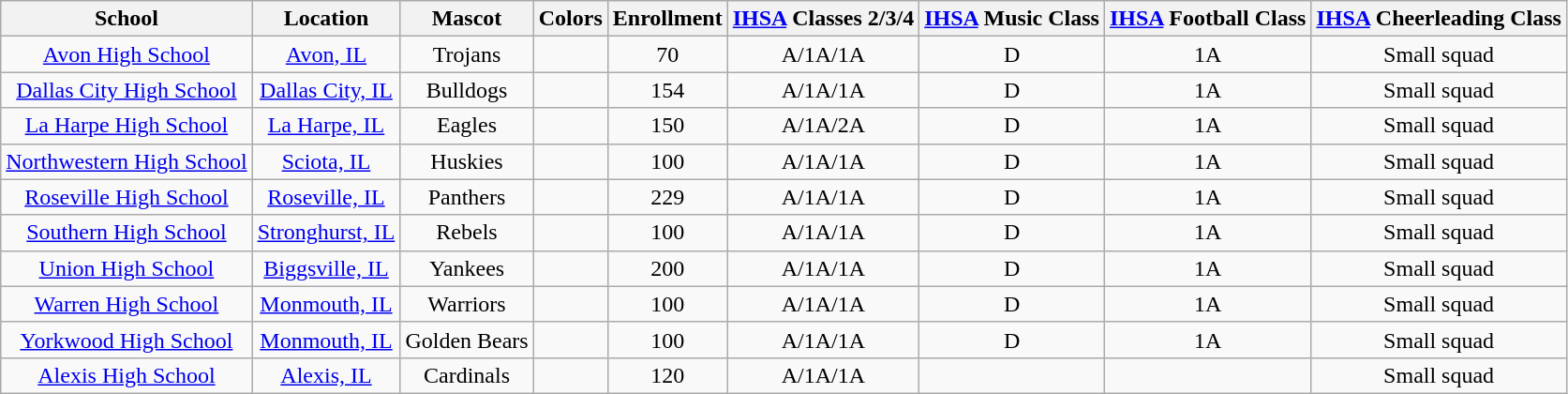<table class="wikitable" style="text-align:center;">
<tr>
<th>School</th>
<th>Location</th>
<th>Mascot</th>
<th>Colors</th>
<th>Enrollment</th>
<th><a href='#'>IHSA</a> Classes 2/3/4</th>
<th><a href='#'>IHSA</a> Music Class</th>
<th><a href='#'>IHSA</a> Football Class</th>
<th><a href='#'>IHSA</a> Cheerleading Class</th>
</tr>
<tr>
<td><a href='#'>Avon High School</a></td>
<td><a href='#'>Avon, IL</a></td>
<td>Trojans</td>
<td> </td>
<td>70</td>
<td>A/1A/1A</td>
<td>D</td>
<td>1A</td>
<td>Small squad</td>
</tr>
<tr>
<td><a href='#'>Dallas City High School</a></td>
<td><a href='#'>Dallas City, IL</a></td>
<td>Bulldogs</td>
<td> </td>
<td>154</td>
<td>A/1A/1A</td>
<td>D</td>
<td>1A</td>
<td>Small squad</td>
</tr>
<tr>
<td><a href='#'>La Harpe High School</a></td>
<td><a href='#'>La Harpe, IL</a></td>
<td>Eagles</td>
<td> </td>
<td>150</td>
<td>A/1A/2A</td>
<td>D</td>
<td>1A</td>
<td>Small squad</td>
</tr>
<tr>
<td><a href='#'>Northwestern High School</a></td>
<td><a href='#'>Sciota, IL</a></td>
<td>Huskies</td>
<td> </td>
<td>100</td>
<td>A/1A/1A</td>
<td>D</td>
<td>1A</td>
<td>Small squad</td>
</tr>
<tr>
<td><a href='#'>Roseville High School</a></td>
<td><a href='#'>Roseville, IL</a></td>
<td>Panthers</td>
<td> </td>
<td>229</td>
<td>A/1A/1A</td>
<td>D</td>
<td>1A</td>
<td>Small squad</td>
</tr>
<tr>
<td><a href='#'>Southern High School</a></td>
<td><a href='#'>Stronghurst, IL</a></td>
<td>Rebels</td>
<td> </td>
<td>100</td>
<td>A/1A/1A</td>
<td>D</td>
<td>1A</td>
<td>Small squad</td>
</tr>
<tr>
<td><a href='#'>Union High School</a></td>
<td><a href='#'>Biggsville, IL</a></td>
<td>Yankees</td>
<td> </td>
<td>200</td>
<td>A/1A/1A</td>
<td>D</td>
<td>1A</td>
<td>Small squad</td>
</tr>
<tr>
<td><a href='#'>Warren High School</a></td>
<td><a href='#'>Monmouth, IL</a></td>
<td>Warriors</td>
<td>   </td>
<td>100</td>
<td>A/1A/1A</td>
<td>D</td>
<td>1A</td>
<td>Small squad</td>
</tr>
<tr>
<td><a href='#'>Yorkwood High School</a></td>
<td><a href='#'>Monmouth, IL</a></td>
<td>Golden Bears</td>
<td> </td>
<td>100</td>
<td>A/1A/1A</td>
<td>D</td>
<td>1A</td>
<td>Small squad</td>
</tr>
<tr>
<td><a href='#'>Alexis High School</a></td>
<td><a href='#'>Alexis, IL</a></td>
<td>Cardinals</td>
<td> </td>
<td>120</td>
<td>A/1A/1A</td>
<td></td>
<td></td>
<td>Small squad</td>
</tr>
</table>
